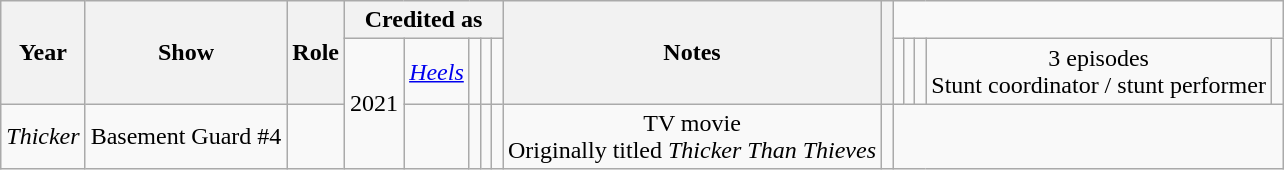<table class="wikitable sortable plainrowheaders" style="text-align:center">
<tr>
<th rowspan="2">Year</th>
<th rowspan="2">Show</th>
<th rowspan="2">Role</th>
<th colspan="5">Credited as</th>
<th rowspan="2" class="unsortable">Notes</th>
<th rowspan="2" class="unsortable"></th>
</tr>
<tr>
<td rowspan=2>2021</td>
<td><em><a href='#'>Heels</a></em></td>
<td></td>
<td></td>
<td></td>
<td></td>
<td></td>
<td></td>
<td>3 episodes<br> Stunt coordinator / stunt performer</td>
<td></td>
</tr>
<tr>
<td><em>Thicker</em></td>
<td>Basement Guard #4</td>
<td></td>
<td></td>
<td></td>
<td></td>
<td></td>
<td>TV movie<br> Originally titled <em>Thicker Than Thieves</em></td>
<td></td>
</tr>
</table>
